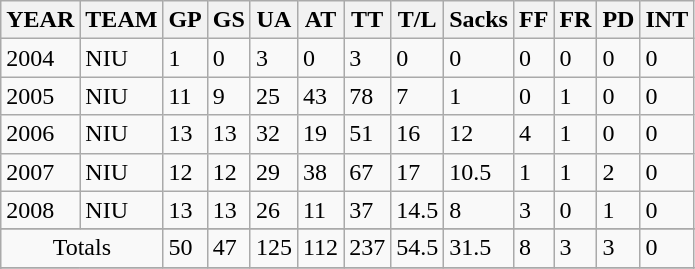<table class="wikitable">
<tr>
<th>YEAR</th>
<th>TEAM</th>
<th>GP</th>
<th>GS</th>
<th>UA</th>
<th>AT</th>
<th>TT</th>
<th>T/L</th>
<th>Sacks</th>
<th>FF</th>
<th>FR</th>
<th>PD</th>
<th>INT</th>
</tr>
<tr>
<td>2004</td>
<td>NIU</td>
<td>1</td>
<td>0</td>
<td>3</td>
<td>0</td>
<td>3</td>
<td>0</td>
<td>0</td>
<td>0</td>
<td>0</td>
<td>0</td>
<td>0</td>
</tr>
<tr>
<td>2005</td>
<td>NIU</td>
<td>11</td>
<td>9</td>
<td>25</td>
<td>43</td>
<td>78</td>
<td>7</td>
<td>1</td>
<td>0</td>
<td>1</td>
<td>0</td>
<td>0</td>
</tr>
<tr>
<td>2006</td>
<td>NIU</td>
<td>13</td>
<td>13</td>
<td>32</td>
<td>19</td>
<td>51</td>
<td>16</td>
<td>12</td>
<td>4</td>
<td>1</td>
<td>0</td>
<td>0</td>
</tr>
<tr>
<td>2007</td>
<td>NIU</td>
<td>12</td>
<td>12</td>
<td>29</td>
<td>38</td>
<td>67</td>
<td>17</td>
<td>10.5</td>
<td>1</td>
<td>1</td>
<td>2</td>
<td>0</td>
</tr>
<tr>
<td>2008</td>
<td>NIU</td>
<td>13</td>
<td>13</td>
<td>26</td>
<td>11</td>
<td>37</td>
<td>14.5</td>
<td>8</td>
<td>3</td>
<td>0</td>
<td>1</td>
<td>0</td>
</tr>
<tr>
</tr>
<tr>
<td colspan="2" align="center">Totals</td>
<td>50</td>
<td>47</td>
<td>125</td>
<td>112</td>
<td>237</td>
<td>54.5</td>
<td>31.5</td>
<td>8</td>
<td>3</td>
<td>3</td>
<td>0</td>
</tr>
<tr>
</tr>
<tr>
</tr>
</table>
